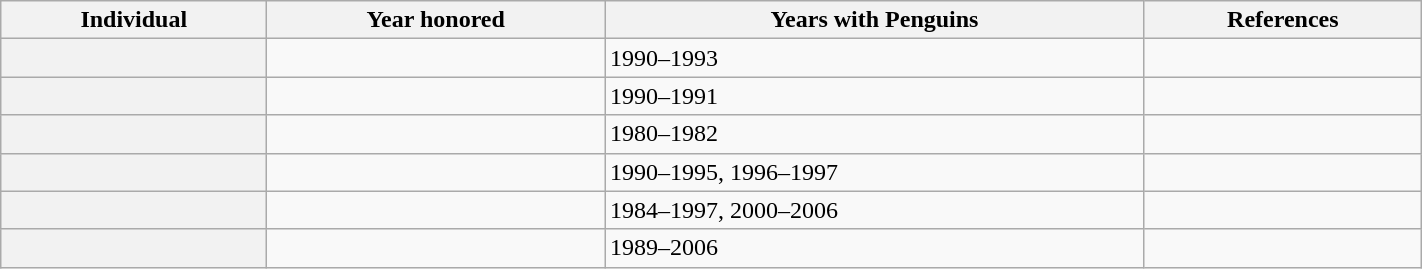<table class="wikitable sortable" width="75%">
<tr>
<th scope="col">Individual</th>
<th scope="col">Year honored</th>
<th scope="col">Years with Penguins</th>
<th scope="col" class="unsortable">References</th>
</tr>
<tr>
<th scope="row"></th>
<td></td>
<td>1990–1993</td>
<td></td>
</tr>
<tr>
<th scope="row"></th>
<td></td>
<td>1990–1991</td>
<td></td>
</tr>
<tr>
<th scope="row"></th>
<td></td>
<td>1980–1982</td>
<td></td>
</tr>
<tr>
<th scope="row"></th>
<td></td>
<td>1990–1995, 1996–1997</td>
<td></td>
</tr>
<tr>
<th scope="row"></th>
<td></td>
<td>1984–1997, 2000–2006</td>
<td></td>
</tr>
<tr>
<th scope="row"></th>
<td></td>
<td>1989–2006</td>
<td></td>
</tr>
</table>
